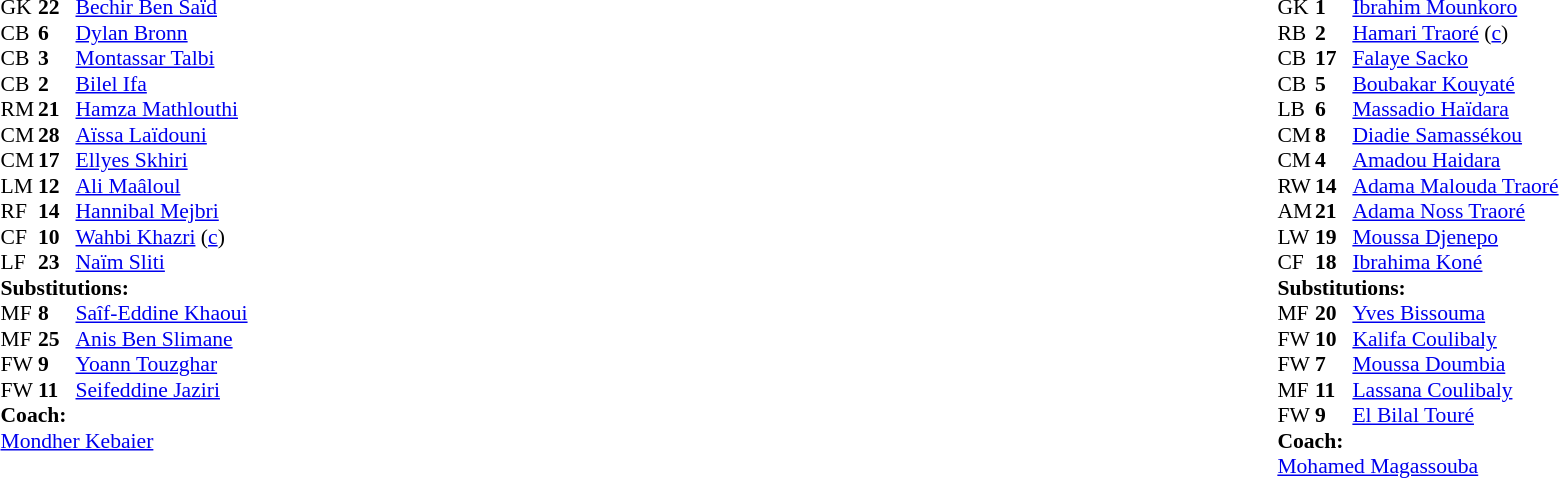<table width="100%">
<tr>
<td valign="top" width="40%"><br><table style="font-size:90%" cellspacing="0" cellpadding="0">
<tr>
<th width=25></th>
<th width=25></th>
</tr>
<tr>
<td>GK</td>
<td><strong>22</strong></td>
<td><a href='#'>Bechir Ben Saïd</a></td>
</tr>
<tr>
<td>CB</td>
<td><strong>6</strong></td>
<td><a href='#'>Dylan Bronn</a></td>
</tr>
<tr>
<td>CB</td>
<td><strong>3</strong></td>
<td><a href='#'>Montassar Talbi</a></td>
</tr>
<tr>
<td>CB</td>
<td><strong>2</strong></td>
<td><a href='#'>Bilel Ifa</a></td>
<td></td>
<td></td>
</tr>
<tr>
<td>RM</td>
<td><strong>21</strong></td>
<td><a href='#'>Hamza Mathlouthi</a></td>
<td></td>
</tr>
<tr>
<td>CM</td>
<td><strong>28</strong></td>
<td><a href='#'>Aïssa Laïdouni</a></td>
<td></td>
<td></td>
</tr>
<tr>
<td>CM</td>
<td><strong>17</strong></td>
<td><a href='#'>Ellyes Skhiri</a></td>
<td></td>
</tr>
<tr>
<td>LM</td>
<td><strong>12</strong></td>
<td><a href='#'>Ali Maâloul</a></td>
</tr>
<tr>
<td>RF</td>
<td><strong>14</strong></td>
<td><a href='#'>Hannibal Mejbri</a></td>
<td></td>
<td></td>
</tr>
<tr>
<td>CF</td>
<td><strong>10</strong></td>
<td><a href='#'>Wahbi Khazri</a> (<a href='#'>c</a>)</td>
</tr>
<tr>
<td>LF</td>
<td><strong>23</strong></td>
<td><a href='#'>Naïm Sliti</a></td>
<td></td>
<td></td>
</tr>
<tr>
<td colspan=3><strong>Substitutions:</strong></td>
</tr>
<tr>
<td>MF</td>
<td><strong>8</strong></td>
<td><a href='#'>Saîf-Eddine Khaoui</a></td>
<td></td>
<td></td>
</tr>
<tr>
<td>MF</td>
<td><strong>25</strong></td>
<td><a href='#'>Anis Ben Slimane</a></td>
<td></td>
<td></td>
</tr>
<tr>
<td>FW</td>
<td><strong>9</strong></td>
<td><a href='#'>Yoann Touzghar</a></td>
<td></td>
<td></td>
</tr>
<tr>
<td>FW</td>
<td><strong>11</strong></td>
<td><a href='#'>Seifeddine Jaziri</a></td>
<td></td>
<td></td>
</tr>
<tr>
<td colspan=3><strong>Coach:</strong></td>
</tr>
<tr>
<td colspan=3><a href='#'>Mondher Kebaier</a></td>
</tr>
</table>
</td>
<td valign="top"></td>
<td valign="top" width="50%"><br><table style="font-size:90%; margin:auto" cellspacing="0" cellpadding="0">
<tr>
<th width=25></th>
<th width=25></th>
</tr>
<tr>
<td>GK</td>
<td><strong>1</strong></td>
<td><a href='#'>Ibrahim Mounkoro</a></td>
</tr>
<tr>
<td>RB</td>
<td><strong>2</strong></td>
<td><a href='#'>Hamari Traoré</a> (<a href='#'>c</a>)</td>
<td></td>
</tr>
<tr>
<td>CB</td>
<td><strong>17</strong></td>
<td><a href='#'>Falaye Sacko</a></td>
</tr>
<tr>
<td>CB</td>
<td><strong>5</strong></td>
<td><a href='#'>Boubakar Kouyaté</a></td>
</tr>
<tr>
<td>LB</td>
<td><strong>6</strong></td>
<td><a href='#'>Massadio Haïdara</a></td>
</tr>
<tr>
<td>CM</td>
<td><strong>8</strong></td>
<td><a href='#'>Diadie Samassékou</a></td>
</tr>
<tr>
<td>CM</td>
<td><strong>4</strong></td>
<td><a href='#'>Amadou Haidara</a></td>
<td></td>
<td></td>
</tr>
<tr>
<td>RW</td>
<td><strong>14</strong></td>
<td><a href='#'>Adama Malouda Traoré</a></td>
<td></td>
<td></td>
</tr>
<tr>
<td>AM</td>
<td><strong>21</strong></td>
<td><a href='#'>Adama Noss Traoré</a></td>
<td></td>
<td></td>
</tr>
<tr>
<td>LW</td>
<td><strong>19</strong></td>
<td><a href='#'>Moussa Djenepo</a></td>
<td></td>
<td></td>
</tr>
<tr>
<td>CF</td>
<td><strong>18</strong></td>
<td><a href='#'>Ibrahima Koné</a></td>
<td></td>
<td></td>
</tr>
<tr>
<td colspan=3><strong>Substitutions:</strong></td>
</tr>
<tr>
<td>MF</td>
<td><strong>20</strong></td>
<td><a href='#'>Yves Bissouma</a></td>
<td></td>
<td></td>
</tr>
<tr>
<td>FW</td>
<td><strong>10</strong></td>
<td><a href='#'>Kalifa Coulibaly</a></td>
<td></td>
<td></td>
</tr>
<tr>
<td>FW</td>
<td><strong>7</strong></td>
<td><a href='#'>Moussa Doumbia</a></td>
<td></td>
<td></td>
</tr>
<tr>
<td>MF</td>
<td><strong>11</strong></td>
<td><a href='#'>Lassana Coulibaly</a></td>
<td></td>
<td></td>
</tr>
<tr>
<td>FW</td>
<td><strong>9</strong></td>
<td><a href='#'>El Bilal Touré</a></td>
<td></td>
<td></td>
</tr>
<tr>
<td colspan=3><strong>Coach:</strong></td>
</tr>
<tr>
<td colspan=3><a href='#'>Mohamed Magassouba</a></td>
</tr>
</table>
</td>
</tr>
</table>
